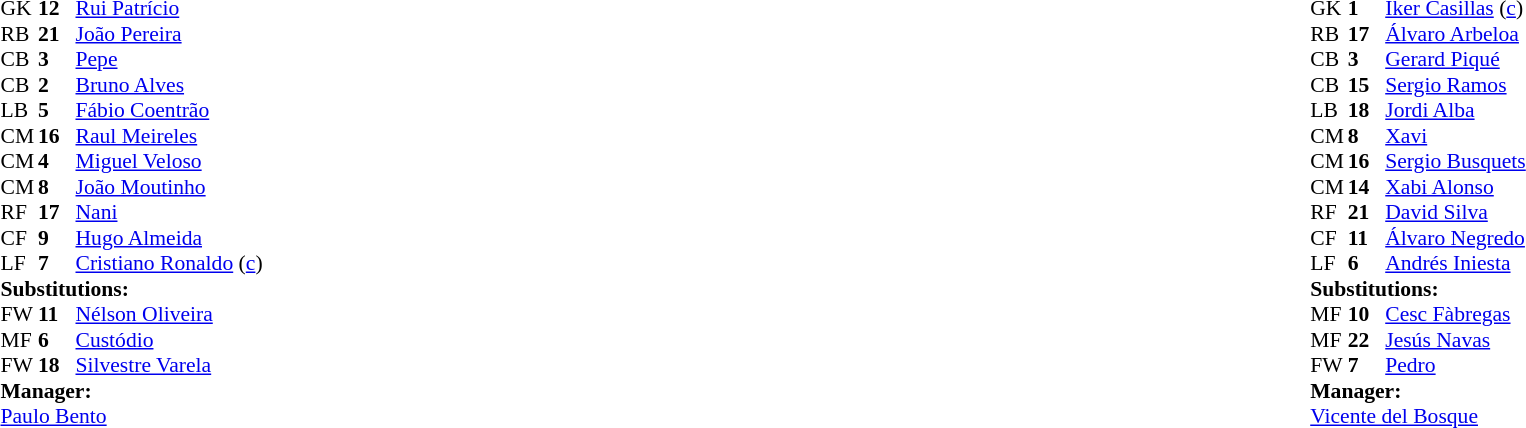<table style="width:100%;">
<tr>
<td style="vertical-align:top; width:40%;"><br><table style="font-size:90%" cellspacing="0" cellpadding="0">
<tr>
<th width="25"></th>
<th width="25"></th>
</tr>
<tr>
<td>GK</td>
<td><strong>12</strong></td>
<td><a href='#'>Rui Patrício</a></td>
</tr>
<tr>
<td>RB</td>
<td><strong>21</strong></td>
<td><a href='#'>João Pereira</a></td>
<td></td>
</tr>
<tr>
<td>CB</td>
<td><strong>3</strong></td>
<td><a href='#'>Pepe</a></td>
<td></td>
</tr>
<tr>
<td>CB</td>
<td><strong>2</strong></td>
<td><a href='#'>Bruno Alves</a></td>
<td></td>
</tr>
<tr>
<td>LB</td>
<td><strong>5</strong></td>
<td><a href='#'>Fábio Coentrão</a></td>
<td></td>
</tr>
<tr>
<td>CM</td>
<td><strong>16</strong></td>
<td><a href='#'>Raul Meireles</a></td>
<td></td>
<td></td>
</tr>
<tr>
<td>CM</td>
<td><strong>4</strong></td>
<td><a href='#'>Miguel Veloso</a></td>
<td></td>
<td></td>
</tr>
<tr>
<td>CM</td>
<td><strong>8</strong></td>
<td><a href='#'>João Moutinho</a></td>
</tr>
<tr>
<td>RF</td>
<td><strong>17</strong></td>
<td><a href='#'>Nani</a></td>
</tr>
<tr>
<td>CF</td>
<td><strong>9</strong></td>
<td><a href='#'>Hugo Almeida</a></td>
<td></td>
<td></td>
</tr>
<tr>
<td>LF</td>
<td><strong>7</strong></td>
<td><a href='#'>Cristiano Ronaldo</a> (<a href='#'>c</a>)</td>
</tr>
<tr>
<td colspan=3><strong>Substitutions:</strong></td>
</tr>
<tr>
<td>FW</td>
<td><strong>11</strong></td>
<td><a href='#'>Nélson Oliveira</a></td>
<td></td>
<td></td>
</tr>
<tr>
<td>MF</td>
<td><strong>6</strong></td>
<td><a href='#'>Custódio</a></td>
<td></td>
<td></td>
</tr>
<tr>
<td>FW</td>
<td><strong>18</strong></td>
<td><a href='#'>Silvestre Varela</a></td>
<td></td>
<td></td>
</tr>
<tr>
<td colspan=3><strong>Manager:</strong></td>
</tr>
<tr>
<td colspan=3><a href='#'>Paulo Bento</a></td>
</tr>
</table>
</td>
<td valign="top"></td>
<td style="vertical-align:top; width:50%;"><br><table style="font-size:90%; margin:auto;" cellspacing="0" cellpadding="0">
<tr>
<th width=25></th>
<th width=25></th>
</tr>
<tr>
<td>GK</td>
<td><strong>1</strong></td>
<td><a href='#'>Iker Casillas</a> (<a href='#'>c</a>)</td>
</tr>
<tr>
<td>RB</td>
<td><strong>17</strong></td>
<td><a href='#'>Álvaro Arbeloa</a></td>
<td></td>
</tr>
<tr>
<td>CB</td>
<td><strong>3</strong></td>
<td><a href='#'>Gerard Piqué</a></td>
</tr>
<tr>
<td>CB</td>
<td><strong>15</strong></td>
<td><a href='#'>Sergio Ramos</a></td>
<td></td>
</tr>
<tr>
<td>LB</td>
<td><strong>18</strong></td>
<td><a href='#'>Jordi Alba</a></td>
</tr>
<tr>
<td>CM</td>
<td><strong>8</strong></td>
<td><a href='#'>Xavi</a></td>
<td></td>
<td></td>
</tr>
<tr>
<td>CM</td>
<td><strong>16</strong></td>
<td><a href='#'>Sergio Busquets</a></td>
<td></td>
</tr>
<tr>
<td>CM</td>
<td><strong>14</strong></td>
<td><a href='#'>Xabi Alonso</a></td>
<td></td>
</tr>
<tr>
<td>RF</td>
<td><strong>21</strong></td>
<td><a href='#'>David Silva</a></td>
<td></td>
<td></td>
</tr>
<tr>
<td>CF</td>
<td><strong>11</strong></td>
<td><a href='#'>Álvaro Negredo</a></td>
<td></td>
<td></td>
</tr>
<tr>
<td>LF</td>
<td><strong>6</strong></td>
<td><a href='#'>Andrés Iniesta</a></td>
</tr>
<tr>
<td colspan=3><strong>Substitutions:</strong></td>
</tr>
<tr>
<td>MF</td>
<td><strong>10</strong></td>
<td><a href='#'>Cesc Fàbregas</a></td>
<td></td>
<td></td>
</tr>
<tr>
<td>MF</td>
<td><strong>22</strong></td>
<td><a href='#'>Jesús Navas</a></td>
<td></td>
<td></td>
</tr>
<tr>
<td>FW</td>
<td><strong>7</strong></td>
<td><a href='#'>Pedro</a></td>
<td></td>
<td></td>
</tr>
<tr>
<td colspan=3><strong>Manager:</strong></td>
</tr>
<tr>
<td colspan=3><a href='#'>Vicente del Bosque</a></td>
</tr>
</table>
</td>
</tr>
</table>
